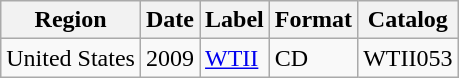<table class="wikitable">
<tr>
<th>Region</th>
<th>Date</th>
<th>Label</th>
<th>Format</th>
<th>Catalog</th>
</tr>
<tr>
<td>United States</td>
<td>2009</td>
<td><a href='#'>WTII</a></td>
<td>CD</td>
<td>WTII053</td>
</tr>
</table>
